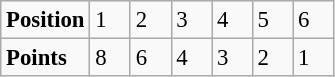<table class="wikitable" style="font-size: 95%;">
<tr>
<td><strong>Position</strong></td>
<td width=20>1</td>
<td width=20>2</td>
<td width=20>3</td>
<td width=20>4</td>
<td width=20>5</td>
<td width=20>6</td>
</tr>
<tr>
<td><strong>Points</strong></td>
<td>8</td>
<td>6</td>
<td>4</td>
<td>3</td>
<td>2</td>
<td>1</td>
</tr>
</table>
